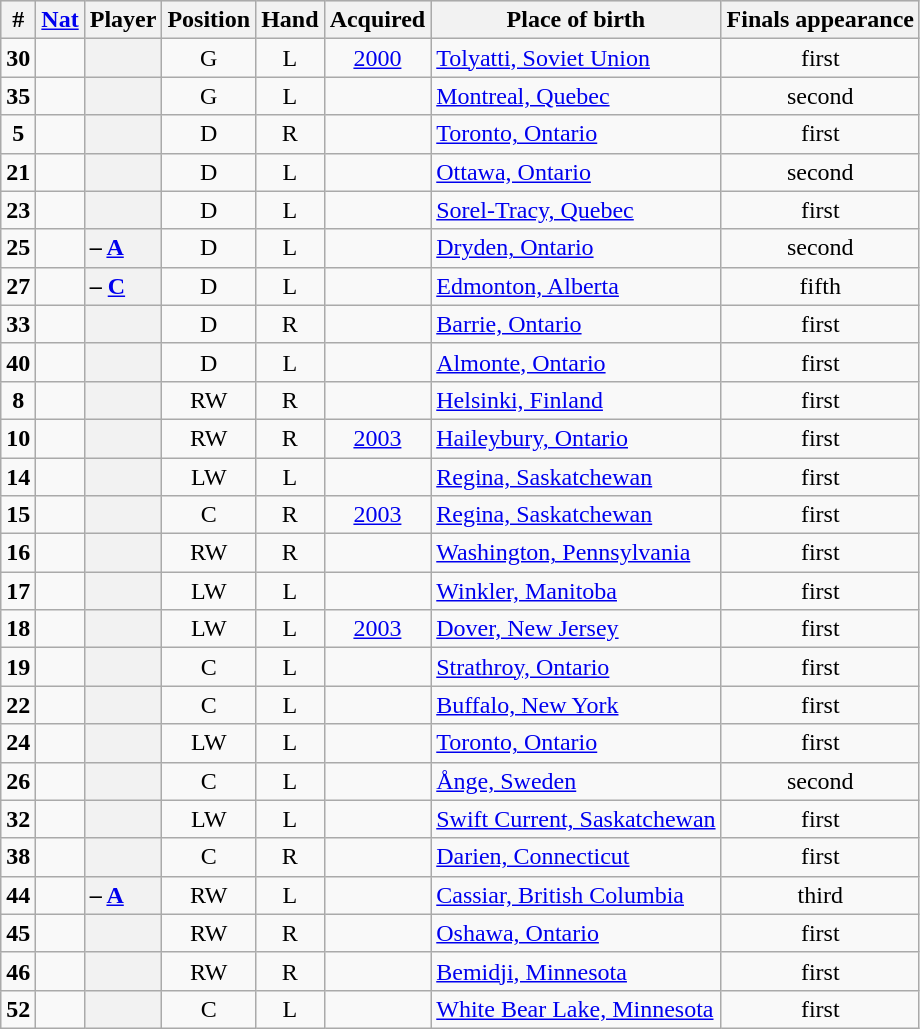<table class="sortable wikitable plainrowheaders" style="text-align:center;">
<tr style="background:#ddd;">
<th scope="col">#</th>
<th scope="col"><a href='#'>Nat</a></th>
<th scope="col">Player</th>
<th scope="col">Position</th>
<th scope="col">Hand</th>
<th scope="col">Acquired</th>
<th scope="col" class="unsortable">Place of birth</th>
<th scope="col" class="unsortable">Finals appearance</th>
</tr>
<tr>
<td><strong>30</strong></td>
<td></td>
<th scope="row" style="text-align:left;"></th>
<td>G</td>
<td>L</td>
<td><a href='#'>2000</a></td>
<td style="text-align:left;"><a href='#'>Tolyatti, Soviet Union</a></td>
<td>first </td>
</tr>
<tr>
<td><strong>35</strong></td>
<td></td>
<th scope="row" style="text-align:left;"></th>
<td>G</td>
<td>L</td>
<td></td>
<td style="text-align:left;"><a href='#'>Montreal, Quebec</a></td>
<td>second </td>
</tr>
<tr>
<td><strong>5</strong></td>
<td></td>
<th scope="row" style="text-align:left;"></th>
<td>D</td>
<td>R</td>
<td></td>
<td style="text-align:left;"><a href='#'>Toronto, Ontario</a></td>
<td>first</td>
</tr>
<tr>
<td><strong>21</strong></td>
<td></td>
<th scope="row" style="text-align:left;"></th>
<td>D</td>
<td>L</td>
<td></td>
<td style="text-align:left;"><a href='#'>Ottawa, Ontario</a></td>
<td>second </td>
</tr>
<tr>
<td><strong>23</strong></td>
<td></td>
<th scope="row" style="text-align:left;"></th>
<td>D</td>
<td>L</td>
<td></td>
<td style="text-align:left;"><a href='#'>Sorel-Tracy, Quebec</a></td>
<td>first</td>
</tr>
<tr>
<td><strong>25</strong></td>
<td></td>
<th scope="row" style="text-align:left;"> – <strong><a href='#'>A</a></strong></th>
<td>D</td>
<td>L</td>
<td></td>
<td style="text-align:left;"><a href='#'>Dryden, Ontario</a></td>
<td>second </td>
</tr>
<tr>
<td><strong>27</strong></td>
<td></td>
<th scope="row" style="text-align:left;"> – <strong><a href='#'>C</a></strong></th>
<td>D</td>
<td>L</td>
<td></td>
<td style="text-align:left;"><a href='#'>Edmonton, Alberta</a></td>
<td>fifth </td>
</tr>
<tr>
<td><strong>33</strong></td>
<td></td>
<th scope="row" style="text-align:left;"></th>
<td>D</td>
<td>R</td>
<td></td>
<td style="text-align:left;"><a href='#'>Barrie, Ontario</a></td>
<td>first</td>
</tr>
<tr>
<td><strong>40</strong></td>
<td></td>
<th scope="row" style="text-align:left;"></th>
<td>D</td>
<td>L</td>
<td></td>
<td style="text-align:left;"><a href='#'>Almonte, Ontario</a></td>
<td>first</td>
</tr>
<tr>
<td><strong>8</strong></td>
<td></td>
<th scope="row" style="text-align:left;"></th>
<td>RW</td>
<td>R</td>
<td></td>
<td style="text-align:left;"><a href='#'>Helsinki, Finland</a></td>
<td>first</td>
</tr>
<tr>
<td><strong>10</strong></td>
<td></td>
<th scope="row" style="text-align:left;"></th>
<td>RW</td>
<td>R</td>
<td><a href='#'>2003</a></td>
<td style="text-align:left;"><a href='#'>Haileybury, Ontario</a></td>
<td>first</td>
</tr>
<tr>
<td><strong>14</strong></td>
<td></td>
<th scope="row" style="text-align:left;"></th>
<td>LW</td>
<td>L</td>
<td></td>
<td style="text-align:left;"><a href='#'>Regina, Saskatchewan</a></td>
<td>first</td>
</tr>
<tr>
<td><strong>15</strong></td>
<td></td>
<th scope="row" style="text-align:left;"></th>
<td>C</td>
<td>R</td>
<td><a href='#'>2003</a></td>
<td style="text-align:left;"><a href='#'>Regina, Saskatchewan</a></td>
<td>first</td>
</tr>
<tr>
<td><strong>16</strong></td>
<td></td>
<th scope="row" style="text-align:left;"></th>
<td>RW</td>
<td>R</td>
<td></td>
<td style="text-align:left;"><a href='#'>Washington, Pennsylvania</a></td>
<td>first </td>
</tr>
<tr>
<td><strong>17</strong></td>
<td></td>
<th scope="row" style="text-align:left;"></th>
<td>LW</td>
<td>L</td>
<td></td>
<td style="text-align:left;"><a href='#'>Winkler, Manitoba</a></td>
<td>first</td>
</tr>
<tr>
<td><strong>18</strong></td>
<td></td>
<th scope="row" style="text-align:left;"></th>
<td>LW</td>
<td>L</td>
<td><a href='#'>2003</a></td>
<td style="text-align:left;"><a href='#'>Dover, New Jersey</a></td>
<td>first</td>
</tr>
<tr>
<td><strong>19</strong></td>
<td></td>
<th scope="row" style="text-align:left;"></th>
<td>C</td>
<td>L</td>
<td></td>
<td style="text-align:left;"><a href='#'>Strathroy, Ontario</a></td>
<td>first</td>
</tr>
<tr>
<td><strong>22</strong></td>
<td></td>
<th scope="row" style="text-align:left;"></th>
<td>C</td>
<td>L</td>
<td></td>
<td style="text-align:left;"><a href='#'>Buffalo, New York</a></td>
<td>first</td>
</tr>
<tr>
<td><strong>24</strong></td>
<td></td>
<th scope="row" style="text-align:left;"></th>
<td>LW</td>
<td>L</td>
<td></td>
<td style="text-align:left;"><a href='#'>Toronto, Ontario</a></td>
<td>first</td>
</tr>
<tr>
<td><strong>26</strong></td>
<td></td>
<th scope="row" style="text-align:left;"></th>
<td>C</td>
<td>L</td>
<td></td>
<td style="text-align:left;"><a href='#'>Ånge, Sweden</a></td>
<td>second </td>
</tr>
<tr>
<td><strong>32</strong></td>
<td></td>
<th scope="row" style="text-align:left;"></th>
<td>LW</td>
<td>L</td>
<td></td>
<td style="text-align:left;"><a href='#'>Swift Current, Saskatchewan</a></td>
<td>first</td>
</tr>
<tr>
<td><strong>38</strong></td>
<td></td>
<th scope="row" style="text-align:left;"></th>
<td>C</td>
<td>R</td>
<td></td>
<td style="text-align:left;"><a href='#'>Darien, Connecticut</a></td>
<td>first </td>
</tr>
<tr>
<td><strong>44</strong></td>
<td></td>
<th scope="row" style="text-align:left;"> – <strong><a href='#'>A</a></strong></th>
<td>RW</td>
<td>L</td>
<td></td>
<td style="text-align:left;"><a href='#'>Cassiar, British Columbia</a></td>
<td>third </td>
</tr>
<tr>
<td><strong>45</strong></td>
<td></td>
<th scope="row" style="text-align:left;"></th>
<td>RW</td>
<td>R</td>
<td></td>
<td style="text-align:left;"><a href='#'>Oshawa, Ontario</a></td>
<td>first</td>
</tr>
<tr>
<td><strong>46</strong></td>
<td></td>
<th scope="row" style="text-align:left;"></th>
<td>RW</td>
<td>R</td>
<td></td>
<td style="text-align:left;"><a href='#'>Bemidji, Minnesota</a></td>
<td>first</td>
</tr>
<tr>
<td><strong>52</strong></td>
<td></td>
<th scope="row" style="text-align:left;"></th>
<td>C</td>
<td>L</td>
<td></td>
<td style="text-align:left;"><a href='#'>White Bear Lake, Minnesota</a></td>
<td>first</td>
</tr>
</table>
